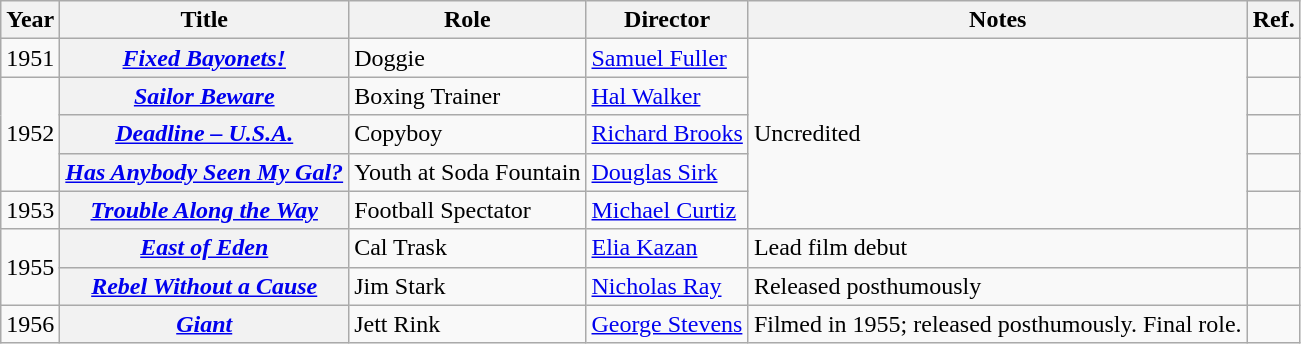<table class="wikitable sortable plainrowheaders">
<tr>
<th scope="col">Year</th>
<th scope="col">Title</th>
<th scope="col">Role</th>
<th scope="col">Director</th>
<th scope="col" class="unsortable">Notes</th>
<th scope="col" class="unsortable">Ref.</th>
</tr>
<tr>
<td>1951</td>
<th scope="row"><em><a href='#'>Fixed Bayonets!</a></em></th>
<td>Doggie</td>
<td><a href='#'>Samuel Fuller</a></td>
<td rowspan="5">Uncredited</td>
<td align="center"></td>
</tr>
<tr>
<td rowspan="3">1952</td>
<th scope="row"><em><a href='#'>Sailor Beware</a></em></th>
<td>Boxing Trainer</td>
<td><a href='#'>Hal Walker</a></td>
<td align="center"></td>
</tr>
<tr>
<th scope="row"><em><a href='#'>Deadline – U.S.A.</a></em></th>
<td>Copyboy</td>
<td><a href='#'>Richard Brooks</a></td>
<td align="center"></td>
</tr>
<tr>
<th scope="row"><em><a href='#'>Has Anybody Seen My Gal?</a></em></th>
<td>Youth at Soda Fountain</td>
<td><a href='#'>Douglas Sirk</a></td>
<td align="center"></td>
</tr>
<tr>
<td>1953</td>
<th scope="row"><em><a href='#'>Trouble Along the Way</a></em></th>
<td>Football Spectator</td>
<td><a href='#'>Michael Curtiz</a></td>
<td align="center"></td>
</tr>
<tr>
<td rowspan="2">1955</td>
<th scope="row"><em><a href='#'>East of Eden</a></em></th>
<td>Cal Trask</td>
<td><a href='#'>Elia Kazan</a></td>
<td>Lead film debut</td>
<td align="center"></td>
</tr>
<tr>
<th scope="row"><em><a href='#'>Rebel Without a Cause</a></em></th>
<td>Jim Stark</td>
<td><a href='#'>Nicholas Ray</a></td>
<td>Released posthumously</td>
<td align="center"></td>
</tr>
<tr>
<td>1956</td>
<th scope="row"><em><a href='#'>Giant</a></em></th>
<td>Jett Rink</td>
<td><a href='#'>George Stevens</a></td>
<td>Filmed in 1955; released posthumously. Final role.</td>
<td align="center"></td>
</tr>
</table>
